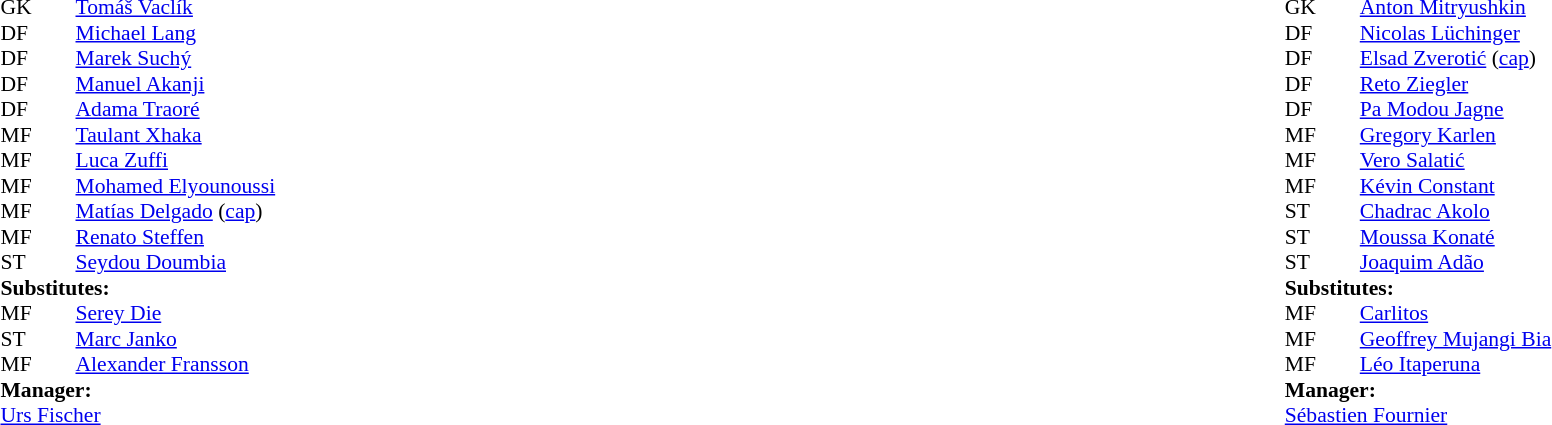<table width="100%">
<tr>
<td valign="top" width="40%"><br><table style="font-size: 90%" cellspacing="0" cellpadding="0">
<tr>
<th width="25"></th>
<th width="25"></th>
</tr>
<tr>
<td>GK</td>
<td></td>
<td> <a href='#'>Tomáš Vaclík</a></td>
<td></td>
<td></td>
</tr>
<tr>
<td>DF</td>
<td></td>
<td> <a href='#'>Michael Lang</a></td>
<td></td>
<td></td>
</tr>
<tr>
<td>DF</td>
<td></td>
<td> <a href='#'>Marek Suchý</a></td>
<td></td>
<td></td>
</tr>
<tr>
<td>DF</td>
<td></td>
<td> <a href='#'>Manuel Akanji</a></td>
<td></td>
<td></td>
</tr>
<tr>
<td>DF</td>
<td></td>
<td> <a href='#'>Adama Traoré</a></td>
<td></td>
<td></td>
</tr>
<tr>
<td>MF</td>
<td></td>
<td> <a href='#'>Taulant Xhaka</a></td>
<td></td>
<td></td>
</tr>
<tr>
<td>MF</td>
<td></td>
<td> <a href='#'>Luca Zuffi</a></td>
<td></td>
<td></td>
</tr>
<tr>
<td>MF</td>
<td></td>
<td> <a href='#'>Mohamed Elyounoussi</a></td>
<td></td>
<td></td>
</tr>
<tr>
<td>MF</td>
<td></td>
<td> <a href='#'>Matías Delgado</a> (<a href='#'>cap</a>)</td>
<td></td>
<td></td>
</tr>
<tr>
<td>MF</td>
<td></td>
<td> <a href='#'>Renato Steffen</a></td>
<td></td>
<td></td>
</tr>
<tr>
<td>ST</td>
<td></td>
<td> <a href='#'>Seydou Doumbia</a></td>
<td></td>
<td></td>
</tr>
<tr>
<td colspan=4><strong>Substitutes:</strong></td>
</tr>
<tr>
<td>MF</td>
<td></td>
<td> <a href='#'>Serey Die</a></td>
<td></td>
<td></td>
</tr>
<tr>
<td>ST</td>
<td></td>
<td> <a href='#'>Marc Janko</a></td>
<td></td>
<td></td>
</tr>
<tr>
<td>MF</td>
<td></td>
<td> <a href='#'>Alexander Fransson</a></td>
<td></td>
<td></td>
</tr>
<tr>
<td colspan=4><strong>Manager:</strong></td>
</tr>
<tr>
<td colspan="4"> <a href='#'>Urs Fischer</a></td>
</tr>
</table>
</td>
<td valign="top"></td>
<td valign="top" width="50%"><br><table style="font-size: 90%" cellspacing="0" cellpadding="0" align=center>
<tr>
<td colspan="4"></td>
</tr>
<tr>
<th width="25"></th>
<th width="25"></th>
</tr>
<tr>
<td>GK</td>
<td></td>
<td> <a href='#'>Anton Mitryushkin</a></td>
<td></td>
<td></td>
</tr>
<tr>
<td>DF</td>
<td></td>
<td> <a href='#'>Nicolas Lüchinger</a></td>
<td></td>
<td></td>
</tr>
<tr>
<td>DF</td>
<td></td>
<td> <a href='#'>Elsad Zverotić</a> (<a href='#'>cap</a>)</td>
<td></td>
<td></td>
</tr>
<tr>
<td>DF</td>
<td></td>
<td> <a href='#'>Reto Ziegler</a></td>
<td></td>
<td></td>
</tr>
<tr>
<td>DF</td>
<td></td>
<td> <a href='#'>Pa Modou Jagne</a></td>
<td></td>
<td></td>
</tr>
<tr>
<td>MF</td>
<td></td>
<td> <a href='#'>Gregory Karlen</a></td>
<td></td>
<td></td>
</tr>
<tr>
<td>MF</td>
<td></td>
<td> <a href='#'>Vero Salatić</a></td>
<td></td>
<td></td>
</tr>
<tr>
<td>MF</td>
<td></td>
<td> <a href='#'>Kévin Constant</a></td>
<td></td>
<td></td>
</tr>
<tr>
<td>ST</td>
<td></td>
<td> <a href='#'>Chadrac Akolo</a></td>
<td></td>
<td></td>
</tr>
<tr>
<td>ST</td>
<td></td>
<td> <a href='#'>Moussa Konaté</a></td>
<td></td>
<td></td>
</tr>
<tr>
<td>ST</td>
<td></td>
<td> <a href='#'>Joaquim Adão</a></td>
<td></td>
<td></td>
</tr>
<tr>
<td colspan=4><strong>Substitutes:</strong></td>
</tr>
<tr>
<td>MF</td>
<td></td>
<td> <a href='#'>Carlitos</a></td>
<td></td>
<td></td>
</tr>
<tr>
<td>MF</td>
<td></td>
<td> <a href='#'>Geoffrey Mujangi Bia</a></td>
<td></td>
<td></td>
</tr>
<tr>
<td>MF</td>
<td></td>
<td> <a href='#'>Léo Itaperuna</a></td>
<td></td>
<td></td>
</tr>
<tr>
<td colspan=4><strong>Manager:</strong></td>
</tr>
<tr>
<td colspan="4"> <a href='#'>Sébastien Fournier</a></td>
</tr>
</table>
</td>
</tr>
</table>
